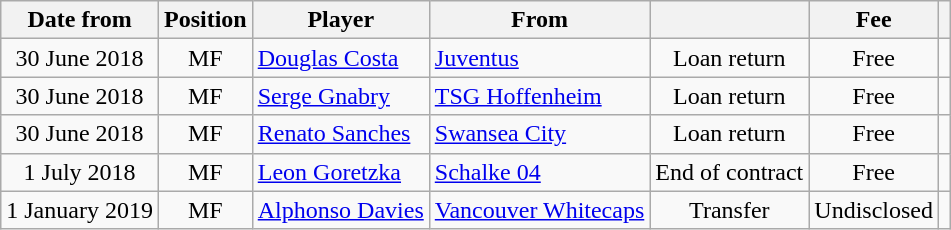<table class="wikitable" style="text-align:center;">
<tr>
<th>Date from</th>
<th>Position</th>
<th>Player</th>
<th>From</th>
<th></th>
<th>Fee</th>
<th></th>
</tr>
<tr>
<td>30 June 2018</td>
<td>MF</td>
<td style="text-align:left"> <a href='#'>Douglas Costa</a></td>
<td style="text-align:left"> <a href='#'>Juventus</a></td>
<td>Loan return</td>
<td>Free</td>
<td></td>
</tr>
<tr>
<td>30 June 2018</td>
<td>MF</td>
<td style="text-align:left"> <a href='#'>Serge Gnabry</a></td>
<td style="text-align:left"><a href='#'>TSG Hoffenheim</a></td>
<td>Loan return</td>
<td>Free</td>
<td></td>
</tr>
<tr>
<td>30 June 2018</td>
<td>MF</td>
<td style="text-align:left"> <a href='#'>Renato Sanches</a></td>
<td style="text-align:left"> <a href='#'>Swansea City</a></td>
<td>Loan return</td>
<td>Free</td>
<td></td>
</tr>
<tr>
<td>1 July 2018</td>
<td>MF</td>
<td style="text-align:left"> <a href='#'>Leon Goretzka</a></td>
<td style="text-align:left"><a href='#'>Schalke 04</a></td>
<td>End of contract</td>
<td>Free</td>
<td></td>
</tr>
<tr>
<td>1 January 2019</td>
<td>MF</td>
<td style="text-align:left"> <a href='#'>Alphonso Davies</a></td>
<td style="text-align:left"> <a href='#'>Vancouver Whitecaps</a></td>
<td>Transfer</td>
<td>Undisclosed</td>
<td></td>
</tr>
</table>
